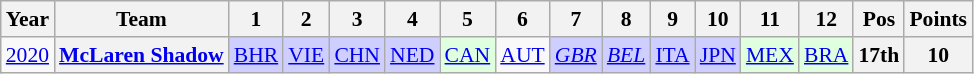<table class="wikitable" style="text-align:center; font-size:90%">
<tr>
<th>Year</th>
<th>Team</th>
<th>1</th>
<th>2</th>
<th>3</th>
<th>4</th>
<th>5</th>
<th>6</th>
<th>7</th>
<th>8</th>
<th>9</th>
<th>10</th>
<th>11</th>
<th>12</th>
<th>Pos</th>
<th>Points</th>
</tr>
<tr>
<td><a href='#'>2020</a></td>
<th><a href='#'>McLaren Shadow</a></th>
<td style="background:#CFCFFF;"><a href='#'>BHR</a><br></td>
<td style="background:#CFCFFF;"><a href='#'>VIE</a><br></td>
<td style="background:#CFCFFF;"><a href='#'>CHN</a><br></td>
<td style="background:#CFCFFF;"><a href='#'>NED</a><br></td>
<td style="background:#DFFFDF;"><a href='#'>CAN</a><br></td>
<td style="background:#;"><a href='#'>AUT</a></td>
<td style="background:#CFCFFF;"><em><a href='#'>GBR</a></em><br></td>
<td style="background:#CFCFFF;"><em><a href='#'>BEL</a></em><br></td>
<td style="background:#CFCFFF;"><a href='#'>ITA</a><br></td>
<td style="background:#CFCFFF;"><a href='#'>JPN</a><br></td>
<td style="background:#DFFFDF;"><a href='#'>MEX</a><br></td>
<td style="background:#DFFFDF;"><a href='#'>BRA</a><br></td>
<th>17th</th>
<th>10</th>
</tr>
</table>
